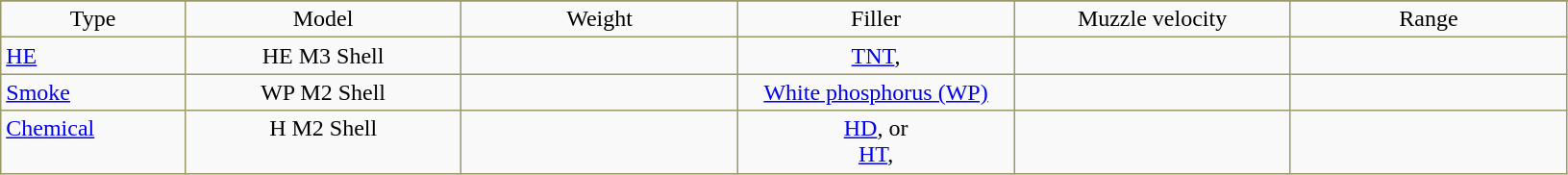<table class="wikitable">
<tr style="vertical-align:top; text-align:center; border:1px solid #999966; background:#999966; color:#FFFFFF;">
</tr>
<tr style="vertical-align:top; text-align:center; border:1px solid #999966;">
<td width="10%"  style="border:1px solid #996">Type</td>
<td width="15%"  style="border:1px solid #996">Model</td>
<td width="15%"  style="border:1px solid #996">Weight</td>
<td width="15%"  style="border:1px solid #996">Filler</td>
<td width="15%"  style="border:1px solid #996">Muzzle velocity</td>
<td width="15%"  style="border:1px solid #996">Range</td>
</tr>
<tr style="vertical-align:top; text-align:center;">
<td style="border:1px solid #996; text-align:left"><a href='#'>HE</a></td>
<td style="border:1px solid #996">HE M3 Shell</td>
<td style="border:1px solid #996"></td>
<td style="border:1px solid #996"><a href='#'>TNT</a>, </td>
<td style="border:1px solid #996"></td>
<td style="border:1px solid #996"></td>
</tr>
<tr style="vertical-align:top; text-align:center;">
<td style="border:1px solid #996; text-align:left"><a href='#'>Smoke</a></td>
<td style="border:1px solid #996">WP M2 Shell</td>
<td style="border:1px solid #996"></td>
<td style="border:1px solid #996"><a href='#'>White phosphorus (WP)</a></td>
<td style="border:1px solid #996"></td>
<td style="border:1px solid #996"></td>
</tr>
<tr style="vertical-align:top; text-align:center;">
<td style="border:1px solid #996; text-align:left"><a href='#'>Chemical</a></td>
<td style="border:1px solid #996">H M2 Shell</td>
<td style="border:1px solid #996"></td>
<td style="border:1px solid #996"><a href='#'>HD</a>,  or<br> <a href='#'>HT</a>, </td>
<td style="border:1px solid #996"></td>
<td style="border:1px solid #996"></td>
</tr>
</table>
